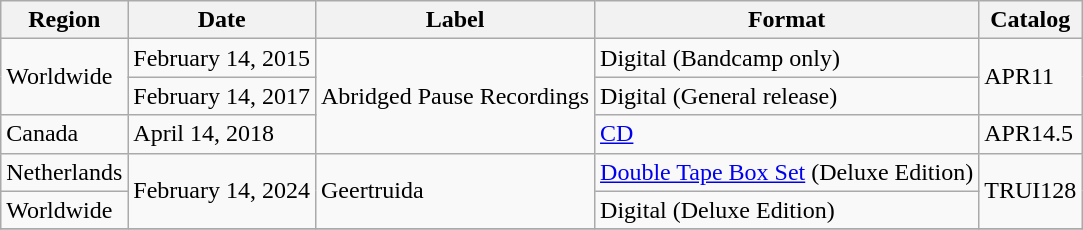<table class="wikitable" summary="Echoes from Forgotten Hearts has been released several times since 2015, across a variety of media and markets">
<tr>
<th scope="col">Region</th>
<th scope="col">Date</th>
<th scope="col">Label</th>
<th scope="col">Format</th>
<th scope="col">Catalog</th>
</tr>
<tr>
<td rowspan="2">Worldwide</td>
<td>February 14, 2015</td>
<td rowspan="3">Abridged Pause Recordings</td>
<td>Digital (Bandcamp only)</td>
<td rowspan="2">APR11</td>
</tr>
<tr>
<td>February 14, 2017</td>
<td>Digital (General release)</td>
</tr>
<tr>
<td>Canada</td>
<td>April 14, 2018</td>
<td><a href='#'>CD</a></td>
<td>APR14.5</td>
</tr>
<tr>
<td>Netherlands</td>
<td rowspan="2">February 14, 2024</td>
<td rowspan="2">Geertruida</td>
<td><a href='#'>Double Tape Box Set</a> (Deluxe Edition)</td>
<td rowspan="2">TRUI128</td>
</tr>
<tr>
<td>Worldwide</td>
<td>Digital (Deluxe Edition)</td>
</tr>
<tr>
</tr>
</table>
